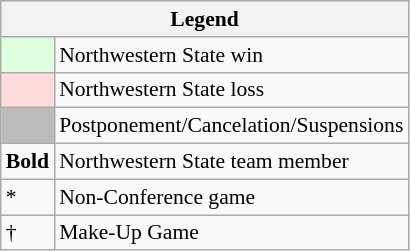<table class="wikitable" style="font-size:90%">
<tr>
<th colspan="2">Legend</th>
</tr>
<tr>
<td bgcolor="#ddffdd"> </td>
<td>Northwestern State win</td>
</tr>
<tr>
<td bgcolor="#ffdddd"> </td>
<td>Northwestern State loss</td>
</tr>
<tr>
<td bgcolor="#bbbbbb"> </td>
<td>Postponement/Cancelation/Suspensions</td>
</tr>
<tr>
<td><strong>Bold</strong></td>
<td>Northwestern State team member</td>
</tr>
<tr>
<td>*</td>
<td>Non-Conference game</td>
</tr>
<tr>
<td>†</td>
<td>Make-Up Game</td>
</tr>
</table>
